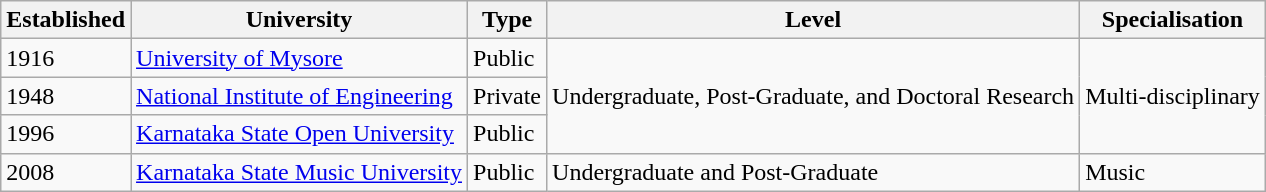<table class="wikitable sortable">
<tr>
<th>Established</th>
<th>University</th>
<th>Type</th>
<th>Level</th>
<th>Specialisation</th>
</tr>
<tr>
<td>1916</td>
<td><a href='#'>University of Mysore</a></td>
<td>Public</td>
<td rowspan="3">Undergraduate, Post-Graduate, and Doctoral Research</td>
<td rowspan="3">Multi-disciplinary</td>
</tr>
<tr>
<td>1948</td>
<td><a href='#'>National Institute of Engineering</a></td>
<td>Private</td>
</tr>
<tr>
<td>1996</td>
<td><a href='#'>Karnataka State Open University</a></td>
<td>Public</td>
</tr>
<tr>
<td>2008</td>
<td><a href='#'>Karnataka State Music University</a></td>
<td>Public</td>
<td>Undergraduate and Post-Graduate</td>
<td>Music</td>
</tr>
</table>
